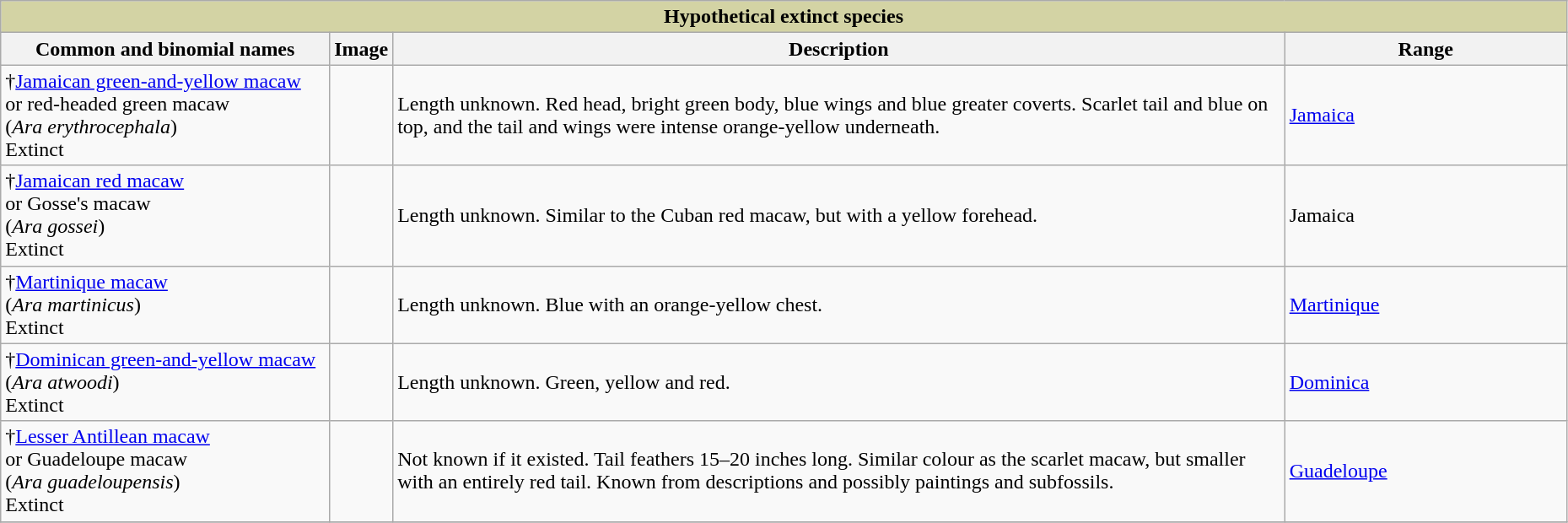<table width = 98% class="wikitable">
<tr>
<th align="center" style="background-color: #D3D3A4" colspan ="4"><strong>Hypothetical extinct species</strong></th>
</tr>
<tr>
<th width = "21%">Common and binomial names</th>
<th>Image</th>
<th align="center">Description</th>
<th width = "18%">Range</th>
</tr>
<tr>
<td>†<a href='#'>Jamaican green-and-yellow macaw</a><br>or red-headed green macaw<br>(<em>Ara erythrocephala</em>)<br>Extinct</td>
<td></td>
<td>Length unknown. Red head, bright green body, blue wings and blue greater coverts. Scarlet tail and blue on top, and the tail and wings were intense orange-yellow underneath.</td>
<td><a href='#'>Jamaica</a></td>
</tr>
<tr>
<td>†<a href='#'>Jamaican red macaw</a><br>or Gosse's macaw<br>(<em>Ara gossei</em>)<br>Extinct</td>
<td></td>
<td>Length unknown. Similar to the Cuban red macaw, but with a yellow forehead.</td>
<td>Jamaica</td>
</tr>
<tr>
<td>†<a href='#'>Martinique macaw</a><br>(<em>Ara martinicus</em>)<br>Extinct</td>
<td></td>
<td>Length unknown. Blue with an orange-yellow chest.</td>
<td><a href='#'>Martinique</a></td>
</tr>
<tr>
<td>†<a href='#'>Dominican green-and-yellow macaw</a><br>(<em>Ara atwoodi</em>)<br>Extinct</td>
<td></td>
<td>Length unknown. Green, yellow and red.</td>
<td><a href='#'>Dominica</a></td>
</tr>
<tr>
<td>†<a href='#'>Lesser Antillean macaw</a><br>or Guadeloupe macaw<br>(<em>Ara guadeloupensis</em>)<br>Extinct</td>
<td></td>
<td>Not known if it existed. Tail feathers 15–20 inches long. Similar colour as the scarlet macaw, but smaller with an entirely red tail. Known from descriptions and possibly paintings and subfossils.</td>
<td><a href='#'>Guadeloupe</a></td>
</tr>
<tr>
</tr>
</table>
